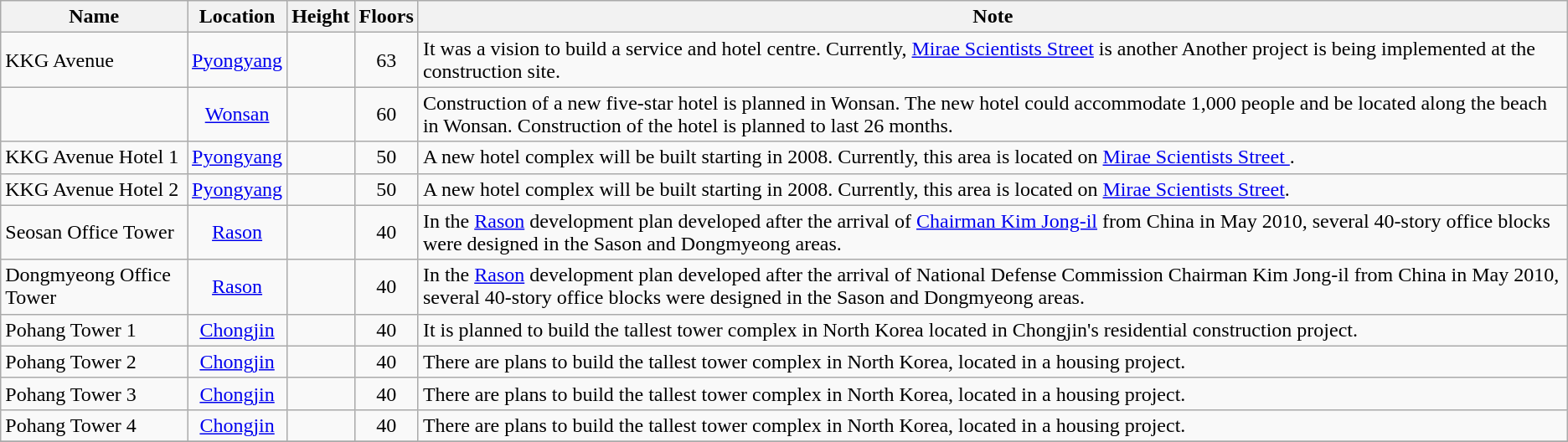<table class="wikitable sortable">
<tr>
<th>Name</th>
<th>Location</th>
<th>Height</th>
<th>Floors</th>
<th class="unsortable">Note</th>
</tr>
<tr>
<td>KKG Avenue</td>
<td align="center"><a href='#'>Pyongyang</a></td>
<td align="center"></td>
<td align="center">63</td>
<td>It was a vision to build a service and hotel centre. Currently, <a href='#'>Mirae Scientists Street</a> is another Another project is being implemented at the construction site.</td>
</tr>
<tr>
<td></td>
<td align="center"><a href='#'>Wonsan</a></td>
<td align="center"></td>
<td align="center">60</td>
<td>Construction of a new five-star hotel is planned in Wonsan. The new hotel could accommodate 1,000 people and be located along the beach in Wonsan. Construction of the hotel is planned to last 26 months.</td>
</tr>
<tr>
<td>KKG Avenue Hotel 1</td>
<td align="center"><a href='#'>Pyongyang</a></td>
<td align="center"></td>
<td align="center">50</td>
<td>A new hotel complex will be built starting in 2008. Currently, this area is located on <a href='#'>Mirae Scientists Street </a>.</td>
</tr>
<tr>
<td>KKG Avenue Hotel 2</td>
<td align="center"><a href='#'>Pyongyang</a></td>
<td align="center"></td>
<td align="center">50</td>
<td>A new hotel complex will be built starting in 2008. Currently, this area is located on <a href='#'>Mirae Scientists Street</a>.</td>
</tr>
<tr>
<td>Seosan Office Tower</td>
<td align="center"><a href='#'>Rason</a></td>
<td align="center"></td>
<td align="center">40</td>
<td>In the <a href='#'>Rason</a> development plan developed after the arrival of <a href='#'>Chairman Kim Jong-il</a> from China in May 2010, several 40-story office blocks were designed in the Sason and Dongmyeong areas.</td>
</tr>
<tr>
<td>Dongmyeong Office Tower</td>
<td align="center"><a href='#'>Rason</a></td>
<td align="center"></td>
<td align="center">40</td>
<td>In the <a href='#'>Rason</a> development plan developed after the arrival of National Defense Commission Chairman Kim Jong-il from China in May 2010, several 40-story office blocks were designed in the Sason and Dongmyeong areas.</td>
</tr>
<tr>
<td>Pohang Tower 1</td>
<td align="center"><a href='#'>Chongjin</a></td>
<td align="center"></td>
<td align="center">40</td>
<td>It is planned to build the tallest tower complex in North Korea located in Chongjin's residential construction project.</td>
</tr>
<tr>
<td>Pohang Tower 2</td>
<td align="center"><a href='#'>Chongjin</a></td>
<td align="center"></td>
<td align="center">40</td>
<td>There are plans to build the tallest tower complex in North Korea, located in a housing project.</td>
</tr>
<tr>
<td>Pohang Tower 3</td>
<td align="center"><a href='#'>Chongjin</a></td>
<td align="center"></td>
<td align="center">40</td>
<td>There are plans to build the tallest tower complex in North Korea, located in a housing project.</td>
</tr>
<tr>
<td>Pohang Tower 4</td>
<td align="center"><a href='#'>Chongjin</a></td>
<td align="center"></td>
<td align="center">40</td>
<td>There are plans to build the tallest tower complex in North Korea, located in a housing project.</td>
</tr>
<tr>
</tr>
</table>
